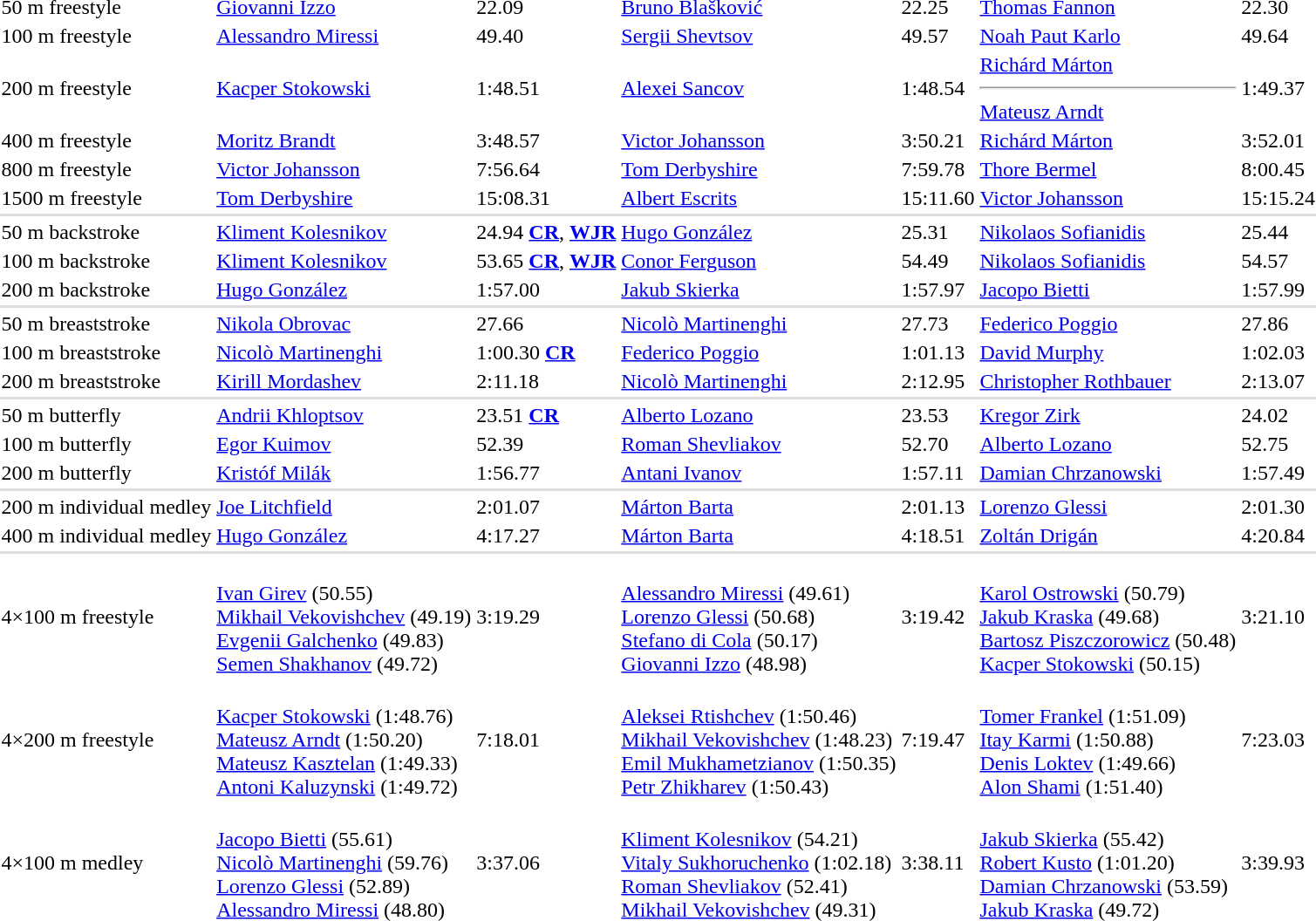<table>
<tr>
<td>50 m freestyle</td>
<td><a href='#'>Giovanni Izzo</a><br></td>
<td>22.09</td>
<td><a href='#'>Bruno Blašković</a><br></td>
<td>22.25</td>
<td><a href='#'>Thomas Fannon</a><br></td>
<td>22.30</td>
</tr>
<tr>
<td>100 m freestyle</td>
<td><a href='#'>Alessandro Miressi</a><br></td>
<td>49.40</td>
<td><a href='#'>Sergii Shevtsov</a><br></td>
<td>49.57</td>
<td><a href='#'>Noah Paut Karlo</a><br></td>
<td>49.64</td>
</tr>
<tr>
<td>200 m freestyle</td>
<td><a href='#'>Kacper Stokowski</a><br></td>
<td>1:48.51</td>
<td><a href='#'>Alexei Sancov</a><br></td>
<td>1:48.54</td>
<td><a href='#'>Richárd Márton</a><br><hr><a href='#'>Mateusz Arndt</a><br></td>
<td>1:49.37</td>
</tr>
<tr>
<td>400 m freestyle</td>
<td><a href='#'>Moritz Brandt</a><br></td>
<td>3:48.57</td>
<td><a href='#'>Victor Johansson</a><br></td>
<td>3:50.21</td>
<td><a href='#'>Richárd Márton</a><br></td>
<td>3:52.01</td>
</tr>
<tr>
<td>800 m freestyle</td>
<td><a href='#'>Victor Johansson</a><br></td>
<td>7:56.64</td>
<td><a href='#'>Tom Derbyshire</a><br></td>
<td>7:59.78</td>
<td><a href='#'>Thore Bermel</a><br></td>
<td>8:00.45</td>
</tr>
<tr>
<td>1500 m freestyle</td>
<td><a href='#'>Tom Derbyshire</a><br></td>
<td>15:08.31</td>
<td><a href='#'>Albert Escrits</a><br></td>
<td>15:11.60</td>
<td><a href='#'>Victor Johansson</a><br></td>
<td>15:15.24</td>
</tr>
<tr bgcolor=#DDDDDD>
<td colspan=7></td>
</tr>
<tr>
<td>50 m backstroke</td>
<td><a href='#'>Kliment Kolesnikov</a><br></td>
<td>24.94 <strong><a href='#'>CR</a></strong>, <strong><a href='#'>WJR</a></strong></td>
<td><a href='#'>Hugo González</a><br></td>
<td>25.31</td>
<td><a href='#'>Nikolaos Sofianidis</a><br></td>
<td>25.44</td>
</tr>
<tr>
<td>100 m backstroke</td>
<td><a href='#'>Kliment Kolesnikov</a><br></td>
<td>53.65 <strong><a href='#'>CR</a></strong>, <strong><a href='#'>WJR</a></strong></td>
<td><a href='#'>Conor Ferguson</a><br></td>
<td>54.49</td>
<td><a href='#'>Nikolaos Sofianidis</a><br></td>
<td>54.57</td>
</tr>
<tr>
<td>200 m backstroke</td>
<td><a href='#'>Hugo González</a><br></td>
<td>1:57.00</td>
<td><a href='#'>Jakub Skierka</a><br></td>
<td>1:57.97</td>
<td><a href='#'>Jacopo Bietti</a><br></td>
<td>1:57.99</td>
</tr>
<tr bgcolor=#DDDDDD>
<td colspan=7></td>
</tr>
<tr>
<td>50 m breaststroke</td>
<td><a href='#'>Nikola Obrovac</a><br></td>
<td>27.66</td>
<td><a href='#'>Nicolò Martinenghi</a><br></td>
<td>27.73</td>
<td><a href='#'>Federico Poggio</a><br></td>
<td>27.86</td>
</tr>
<tr>
<td>100 m breaststroke</td>
<td><a href='#'>Nicolò Martinenghi</a><br></td>
<td>1:00.30 <strong><a href='#'>CR</a></strong></td>
<td><a href='#'>Federico Poggio</a><br></td>
<td>1:01.13</td>
<td><a href='#'>David Murphy</a><br></td>
<td>1:02.03</td>
</tr>
<tr>
<td>200 m breaststroke</td>
<td><a href='#'>Kirill Mordashev</a><br></td>
<td>2:11.18</td>
<td><a href='#'>Nicolò Martinenghi</a><br></td>
<td>2:12.95</td>
<td><a href='#'>Christopher Rothbauer</a><br></td>
<td>2:13.07</td>
</tr>
<tr bgcolor=#DDDDDD>
<td colspan=7></td>
</tr>
<tr>
<td>50 m butterfly</td>
<td><a href='#'>Andrii Khloptsov</a><br></td>
<td>23.51 <strong><a href='#'>CR</a></strong></td>
<td><a href='#'>Alberto Lozano</a><br></td>
<td>23.53</td>
<td><a href='#'>Kregor Zirk</a><br></td>
<td>24.02</td>
</tr>
<tr>
<td>100 m butterfly</td>
<td><a href='#'>Egor Kuimov</a><br></td>
<td>52.39</td>
<td><a href='#'>Roman Shevliakov</a><br></td>
<td>52.70</td>
<td><a href='#'>Alberto Lozano</a><br></td>
<td>52.75</td>
</tr>
<tr>
<td>200 m butterfly</td>
<td><a href='#'>Kristóf Milák</a><br></td>
<td>1:56.77</td>
<td><a href='#'>Antani Ivanov</a><br></td>
<td>1:57.11</td>
<td><a href='#'>Damian Chrzanowski</a><br></td>
<td>1:57.49</td>
</tr>
<tr bgcolor=#DDDDDD>
<td colspan=7></td>
</tr>
<tr>
<td>200 m individual medley</td>
<td><a href='#'>Joe Litchfield</a><br></td>
<td>2:01.07</td>
<td><a href='#'>Márton Barta</a><br></td>
<td>2:01.13</td>
<td><a href='#'>Lorenzo Glessi</a><br></td>
<td>2:01.30</td>
</tr>
<tr>
<td>400 m individual medley</td>
<td><a href='#'>Hugo González</a><br></td>
<td>4:17.27</td>
<td><a href='#'>Márton Barta</a><br></td>
<td>4:18.51</td>
<td><a href='#'>Zoltán Drigán</a><br></td>
<td>4:20.84</td>
</tr>
<tr bgcolor=#DDDDDD>
<td colspan=7></td>
</tr>
<tr>
<td>4×100 m freestyle</td>
<td><br><a href='#'>Ivan Girev</a>  (50.55)<br><a href='#'>Mikhail Vekovishchev</a> (49.19)<br><a href='#'>Evgenii Galchenko</a> (49.83)<br><a href='#'>Semen Shakhanov</a> (49.72)</td>
<td>3:19.29</td>
<td><br><a href='#'>Alessandro Miressi</a>  (49.61)<br><a href='#'>Lorenzo Glessi</a> (50.68)<br><a href='#'>Stefano di Cola</a> (50.17)<br><a href='#'>Giovanni Izzo</a> (48.98)</td>
<td>3:19.42</td>
<td><br><a href='#'>Karol Ostrowski</a>  (50.79)<br><a href='#'>Jakub Kraska</a> (49.68)<br><a href='#'>Bartosz Piszczorowicz</a> (50.48)<br><a href='#'>Kacper Stokowski</a> (50.15)</td>
<td>3:21.10</td>
</tr>
<tr>
<td>4×200 m freestyle</td>
<td><br><a href='#'>Kacper Stokowski</a> (1:48.76)<br><a href='#'>Mateusz Arndt</a> (1:50.20)<br><a href='#'>Mateusz  Kasztelan</a> (1:49.33)<br><a href='#'>Antoni Kaluzynski</a> (1:49.72)</td>
<td>7:18.01</td>
<td><br><a href='#'>Aleksei Rtishchev</a>  (1:50.46)<br><a href='#'>Mikhail Vekovishchev</a> (1:48.23)<br><a href='#'>Emil Mukhametzianov</a> (1:50.35)<br><a href='#'>Petr Zhikharev</a> (1:50.43)</td>
<td>7:19.47</td>
<td><br><a href='#'>Tomer Frankel</a>  (1:51.09)<br><a href='#'>Itay Karmi</a> (1:50.88)<br><a href='#'>Denis Loktev</a> (1:49.66)<br><a href='#'>Alon Shami</a> (1:51.40)</td>
<td>7:23.03</td>
</tr>
<tr>
<td>4×100 m medley</td>
<td><br><a href='#'>Jacopo Bietti</a>  (55.61)<br><a href='#'>Nicolò Martinenghi</a> (59.76)<br><a href='#'>Lorenzo Glessi</a> (52.89)<br><a href='#'>Alessandro Miressi</a> (48.80)</td>
<td>3:37.06</td>
<td><br><a href='#'>Kliment Kolesnikov</a>  (54.21)<br><a href='#'>Vitaly Sukhoruchenko</a> (1:02.18)<br><a href='#'>Roman Shevliakov</a> (52.41)<br><a href='#'>Mikhail Vekovishchev</a> (49.31)</td>
<td>3:38.11</td>
<td><br><a href='#'>Jakub Skierka</a> (55.42)<br><a href='#'>Robert Kusto</a> (1:01.20)<br><a href='#'>Damian Chrzanowski</a> (53.59)<br><a href='#'>Jakub Kraska</a> (49.72)</td>
<td>3:39.93</td>
</tr>
<tr>
</tr>
</table>
